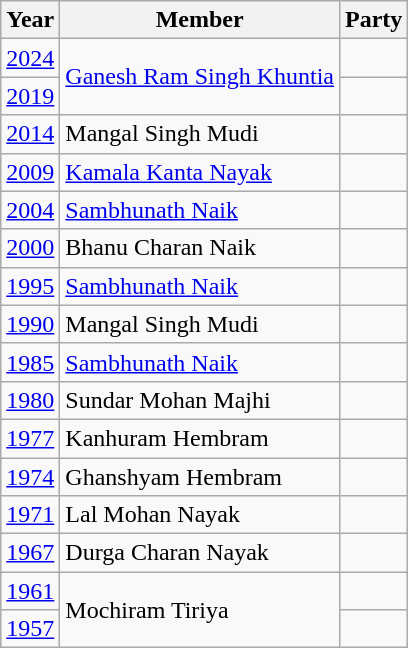<table class="wikitable sortable">
<tr>
<th>Year</th>
<th>Member</th>
<th colspan=2>Party</th>
</tr>
<tr>
<td><a href='#'>2024</a></td>
<td rowspan=2><a href='#'>Ganesh Ram Singh Khuntia</a></td>
<td></td>
</tr>
<tr>
<td><a href='#'>2019</a></td>
</tr>
<tr>
<td><a href='#'>2014</a></td>
<td>Mangal Singh Mudi</td>
<td></td>
</tr>
<tr>
<td><a href='#'>2009</a></td>
<td><a href='#'>Kamala Kanta Nayak</a></td>
</tr>
<tr>
<td><a href='#'>2004</a></td>
<td><a href='#'>Sambhunath Naik</a></td>
<td></td>
</tr>
<tr>
<td><a href='#'>2000</a></td>
<td>Bhanu Charan Naik</td>
<td></td>
</tr>
<tr>
<td><a href='#'>1995</a></td>
<td><a href='#'>Sambhunath Naik</a></td>
<td></td>
</tr>
<tr>
<td><a href='#'>1990</a></td>
<td>Mangal Singh Mudi</td>
<td></td>
</tr>
<tr>
<td><a href='#'>1985</a></td>
<td><a href='#'>Sambhunath Naik</a></td>
<td></td>
</tr>
<tr>
<td><a href='#'>1980</a></td>
<td>Sundar Mohan Majhi</td>
<td></td>
</tr>
<tr>
<td><a href='#'>1977</a></td>
<td>Kanhuram Hembram</td>
<td></td>
</tr>
<tr>
<td><a href='#'>1974</a></td>
<td>Ghanshyam Hembram</td>
<td></td>
</tr>
<tr>
<td><a href='#'>1971</a></td>
<td>Lal Mohan Nayak</td>
<td></td>
</tr>
<tr>
<td><a href='#'>1967</a></td>
<td>Durga Charan Nayak</td>
<td></td>
</tr>
<tr>
<td><a href='#'>1961</a></td>
<td rowspan=2>Mochiram Tiriya</td>
<td></td>
</tr>
<tr>
<td><a href='#'>1957</a></td>
<td></td>
</tr>
</table>
